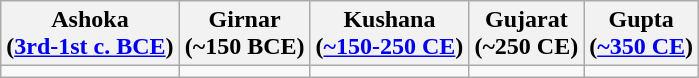<table class="wikitable">
<tr>
<th>Ashoka<br>(<a href='#'>3rd-1st c. BCE</a>)</th>
<th>Girnar<br>(~150 BCE)</th>
<th>Kushana<br>(<a href='#'>~150-250 CE</a>)</th>
<th>Gujarat<br>(~250 CE)</th>
<th>Gupta<br>(<a href='#'>~350 CE</a>)</th>
</tr>
<tr>
<td></td>
<td></td>
<td></td>
<td></td>
<td></td>
</tr>
</table>
